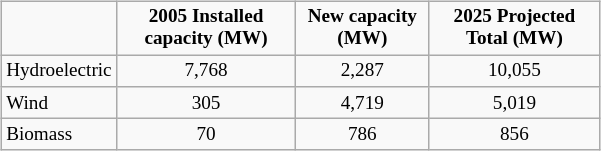<table class="wikitable"  style="width:400px; margin:1em; font-size:80%; border:1px solid black; float:right;">
<tr>
<td> </td>
<td style="text-align:center;"><strong>2005 Installed capacity (MW)</strong></td>
<td style="text-align:center;"><strong>New capacity (MW)</strong></td>
<td style="text-align:center;"><strong>2025 Projected Total (MW)</strong></td>
</tr>
<tr>
<td>Hydroelectric</td>
<td style="text-align:center;">7,768</td>
<td style="text-align:center;">2,287</td>
<td style="text-align:center;">10,055</td>
</tr>
<tr>
<td>Wind</td>
<td style="text-align:center;">305</td>
<td style="text-align:center;">4,719</td>
<td style="text-align:center;">5,019</td>
</tr>
<tr>
<td>Biomass</td>
<td style="text-align:center;">70</td>
<td style="text-align:center;">786</td>
<td style="text-align:center;">856</td>
</tr>
</table>
